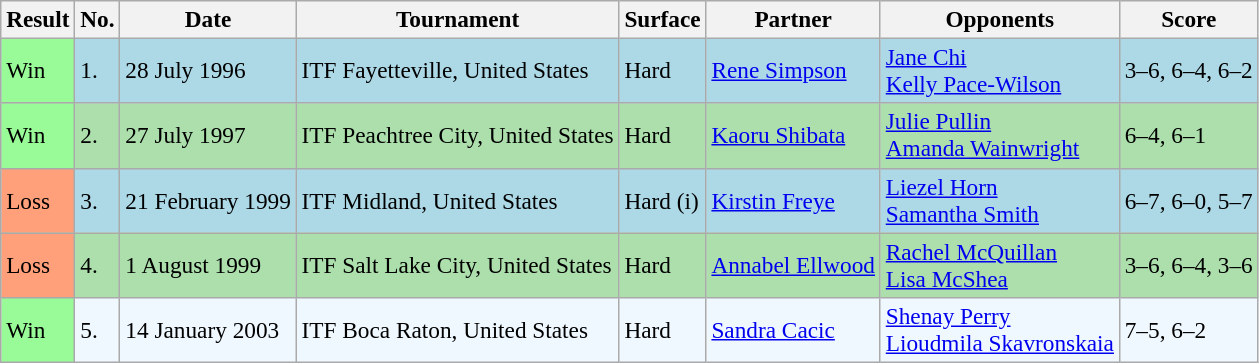<table class="wikitable" style="font-size:97%">
<tr>
<th>Result</th>
<th>No.</th>
<th>Date</th>
<th>Tournament</th>
<th>Surface</th>
<th>Partner</th>
<th>Opponents</th>
<th>Score</th>
</tr>
<tr style="background:lightblue;">
<td style="background:#98fb98;">Win</td>
<td>1.</td>
<td>28 July 1996</td>
<td>ITF Fayetteville, United States</td>
<td>Hard</td>
<td> <a href='#'>Rene Simpson</a></td>
<td> <a href='#'>Jane Chi</a> <br>  <a href='#'>Kelly Pace-Wilson</a></td>
<td>3–6, 6–4, 6–2</td>
</tr>
<tr style="background:#addfad;">
<td style="background:#98fb98;">Win</td>
<td>2.</td>
<td>27 July 1997</td>
<td>ITF Peachtree City, United States</td>
<td>Hard</td>
<td> <a href='#'>Kaoru Shibata</a></td>
<td> <a href='#'>Julie Pullin</a> <br>  <a href='#'>Amanda Wainwright</a></td>
<td>6–4, 6–1</td>
</tr>
<tr style="background:lightblue;">
<td style="background:#ffa07a;">Loss</td>
<td>3.</td>
<td>21 February 1999</td>
<td>ITF Midland, United States</td>
<td>Hard (i)</td>
<td> <a href='#'>Kirstin Freye</a></td>
<td> <a href='#'>Liezel Horn</a> <br>  <a href='#'>Samantha Smith</a></td>
<td>6–7, 6–0, 5–7</td>
</tr>
<tr style="background:#addfad;">
<td style="background:#ffa07a;">Loss</td>
<td>4.</td>
<td>1 August 1999</td>
<td>ITF Salt Lake City, United States</td>
<td>Hard</td>
<td> <a href='#'>Annabel Ellwood</a></td>
<td> <a href='#'>Rachel McQuillan</a> <br>  <a href='#'>Lisa McShea</a></td>
<td>3–6, 6–4, 3–6</td>
</tr>
<tr style="background:#f0f8ff;">
<td style="background:#98fb98;">Win</td>
<td>5.</td>
<td>14 January 2003</td>
<td>ITF Boca Raton, United States</td>
<td>Hard</td>
<td> <a href='#'>Sandra Cacic</a></td>
<td> <a href='#'>Shenay Perry</a> <br>  <a href='#'>Lioudmila Skavronskaia</a></td>
<td>7–5, 6–2</td>
</tr>
</table>
